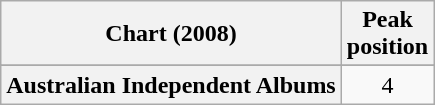<table class="wikitable plainrowheaders">
<tr>
<th>Chart (2008)</th>
<th>Peak<br>position</th>
</tr>
<tr>
</tr>
<tr>
<th scope="row">Australian Independent Albums</th>
<td align=center>4</td>
</tr>
</table>
